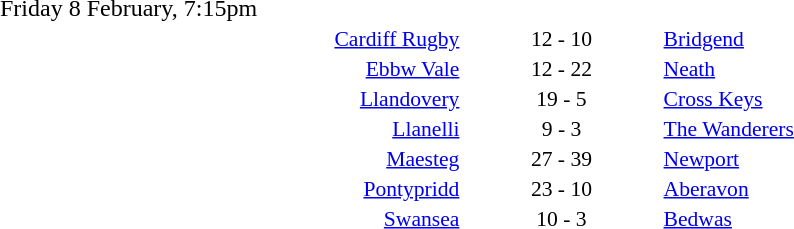<table style="width:70%;" cellspacing="1">
<tr>
<th width=35%></th>
<th width=15%></th>
<th></th>
</tr>
<tr>
<td>Friday 8 February, 7:15pm</td>
</tr>
<tr style=font-size:90%>
<td align=right><a href='#'>Cardiff Rugby</a></td>
<td align=center>12 - 10</td>
<td><a href='#'>Bridgend</a></td>
</tr>
<tr style=font-size:90%>
<td align=right><a href='#'>Ebbw Vale</a></td>
<td align=center>12 - 22</td>
<td><a href='#'>Neath</a></td>
</tr>
<tr style=font-size:90%>
<td align=right><a href='#'>Llandovery</a></td>
<td align=center>19 - 5</td>
<td><a href='#'>Cross Keys</a></td>
</tr>
<tr style=font-size:90%>
<td align=right><a href='#'>Llanelli</a></td>
<td align=center>9 - 3</td>
<td><a href='#'>The Wanderers</a></td>
</tr>
<tr style=font-size:90%>
<td align=right><a href='#'>Maesteg</a></td>
<td align=center>27 - 39</td>
<td><a href='#'>Newport</a></td>
</tr>
<tr style=font-size:90%>
<td align=right><a href='#'>Pontypridd</a></td>
<td align=center>23 - 10</td>
<td><a href='#'>Aberavon</a></td>
</tr>
<tr style=font-size:90%>
<td align=right><a href='#'>Swansea</a></td>
<td align=center>10 - 3</td>
<td><a href='#'>Bedwas</a></td>
</tr>
</table>
